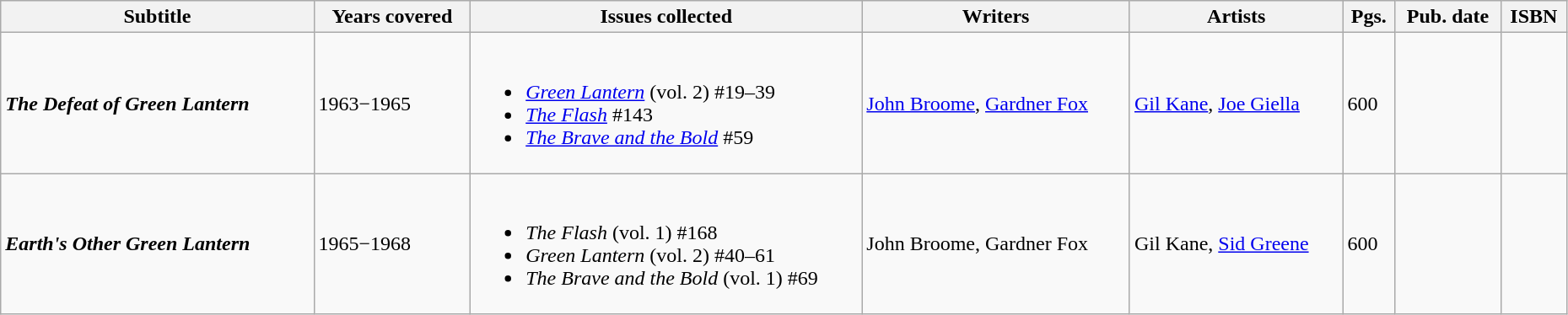<table class="wikitable sortable" width=98%>
<tr>
<th class="unsortable" width="20%">Subtitle</th>
<th width="10%">Years covered</th>
<th width="25%">Issues collected</th>
<th class="unsortable">Writers</th>
<th class="unsortable">Artists</th>
<th>Pgs.</th>
<th>Pub. date</th>
<th class="unsortable">ISBN</th>
</tr>
<tr>
<td><strong><em>The Defeat of Green Lantern</em></strong></td>
<td>1963−1965</td>
<td><br><ul><li><em><a href='#'>Green Lantern</a></em> (vol. 2) #19–39</li><li><em><a href='#'>The Flash</a></em> #143</li><li><em><a href='#'>The Brave and the Bold</a></em> #59</li></ul></td>
<td><a href='#'>John Broome</a>, <a href='#'>Gardner Fox</a></td>
<td><a href='#'>Gil Kane</a>, <a href='#'>Joe Giella</a></td>
<td>600</td>
<td></td>
<td></td>
</tr>
<tr>
<td><strong><em>Earth's Other Green Lantern</em></strong></td>
<td>1965−1968</td>
<td><br><ul><li><em>The Flash</em> (vol. 1) #168</li><li><em>Green Lantern</em> (vol. 2) #40–61</li><li><em>The Brave and the Bold</em> (vol. 1) #69</li></ul></td>
<td>John Broome, Gardner Fox</td>
<td>Gil Kane, <a href='#'>Sid Greene</a></td>
<td>600</td>
<td></td>
<td></td>
</tr>
</table>
